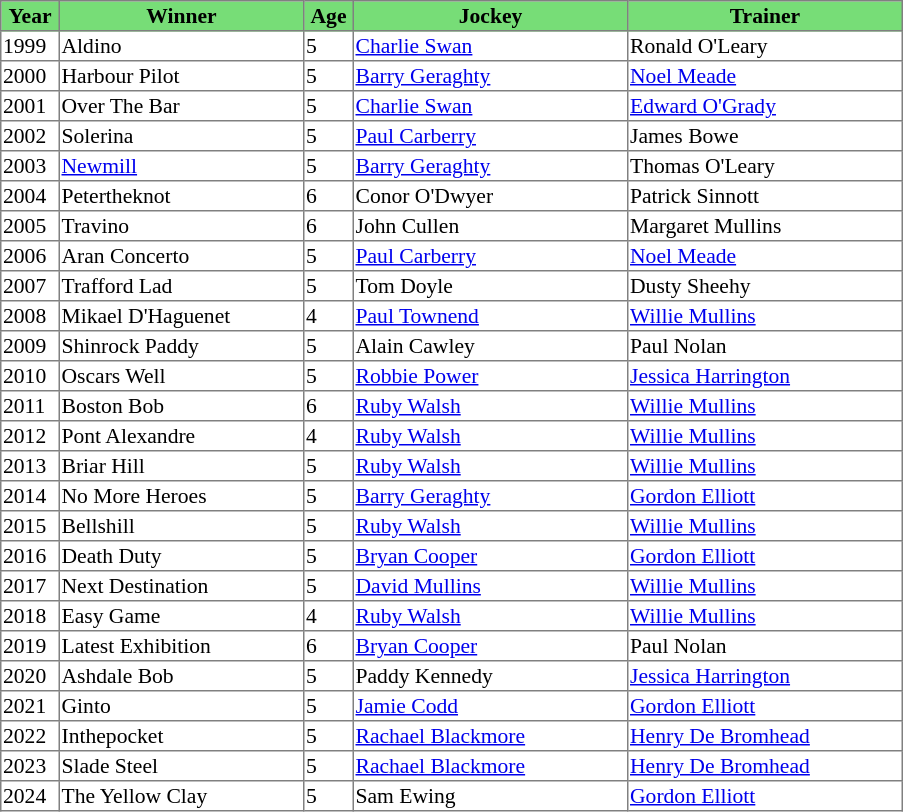<table class = "sortable" | border="1" style="border-collapse: collapse; font-size:90%">
<tr bgcolor="#77dd77" align="center">
<th style="width:36px"><strong>Year</strong><br></th>
<th style="width:160px"><strong>Winner</strong><br></th>
<th style="width:30px"><strong>Age</strong><br></th>
<th style="width:180px"><strong>Jockey</strong><br></th>
<th style="width:180px"><strong>Trainer</strong><br></th>
</tr>
<tr>
<td>1999</td>
<td>Aldino</td>
<td>5</td>
<td><a href='#'>Charlie Swan</a></td>
<td>Ronald O'Leary</td>
</tr>
<tr>
<td>2000</td>
<td>Harbour Pilot</td>
<td>5</td>
<td><a href='#'>Barry Geraghty</a></td>
<td><a href='#'>Noel Meade</a></td>
</tr>
<tr>
<td>2001</td>
<td>Over The Bar</td>
<td>5</td>
<td><a href='#'>Charlie Swan</a></td>
<td><a href='#'>Edward O'Grady</a></td>
</tr>
<tr>
<td>2002</td>
<td>Solerina</td>
<td>5</td>
<td><a href='#'>Paul Carberry</a></td>
<td>James Bowe</td>
</tr>
<tr>
<td>2003</td>
<td><a href='#'>Newmill</a></td>
<td>5</td>
<td><a href='#'>Barry Geraghty</a></td>
<td>Thomas O'Leary</td>
</tr>
<tr>
<td>2004</td>
<td>Petertheknot</td>
<td>6</td>
<td>Conor O'Dwyer</td>
<td>Patrick Sinnott</td>
</tr>
<tr>
<td>2005</td>
<td>Travino</td>
<td>6</td>
<td>John Cullen</td>
<td>Margaret Mullins</td>
</tr>
<tr>
<td>2006</td>
<td>Aran Concerto</td>
<td>5</td>
<td><a href='#'>Paul Carberry</a></td>
<td><a href='#'>Noel Meade</a></td>
</tr>
<tr>
<td>2007</td>
<td>Trafford Lad</td>
<td>5</td>
<td>Tom Doyle</td>
<td>Dusty Sheehy</td>
</tr>
<tr>
<td>2008</td>
<td>Mikael D'Haguenet</td>
<td>4</td>
<td><a href='#'>Paul Townend</a></td>
<td><a href='#'>Willie Mullins</a></td>
</tr>
<tr>
<td>2009</td>
<td>Shinrock Paddy</td>
<td>5</td>
<td>Alain Cawley</td>
<td>Paul Nolan</td>
</tr>
<tr>
<td>2010</td>
<td>Oscars Well</td>
<td>5</td>
<td><a href='#'>Robbie Power</a></td>
<td><a href='#'>Jessica Harrington</a></td>
</tr>
<tr>
<td>2011</td>
<td>Boston Bob</td>
<td>6</td>
<td><a href='#'>Ruby Walsh</a></td>
<td><a href='#'>Willie Mullins</a></td>
</tr>
<tr>
<td>2012</td>
<td>Pont Alexandre</td>
<td>4</td>
<td><a href='#'>Ruby Walsh</a></td>
<td><a href='#'>Willie Mullins</a></td>
</tr>
<tr>
<td>2013</td>
<td>Briar Hill</td>
<td>5</td>
<td><a href='#'>Ruby Walsh</a></td>
<td><a href='#'>Willie Mullins</a></td>
</tr>
<tr>
<td>2014</td>
<td>No More Heroes</td>
<td>5</td>
<td><a href='#'>Barry Geraghty</a></td>
<td><a href='#'>Gordon Elliott</a></td>
</tr>
<tr>
<td>2015</td>
<td>Bellshill</td>
<td>5</td>
<td><a href='#'>Ruby Walsh</a></td>
<td><a href='#'>Willie Mullins</a></td>
</tr>
<tr>
<td>2016</td>
<td>Death Duty</td>
<td>5</td>
<td><a href='#'>Bryan Cooper</a></td>
<td><a href='#'>Gordon Elliott</a></td>
</tr>
<tr>
<td>2017</td>
<td>Next Destination</td>
<td>5</td>
<td><a href='#'>David Mullins</a></td>
<td><a href='#'>Willie Mullins</a></td>
</tr>
<tr>
<td>2018</td>
<td>Easy Game</td>
<td>4</td>
<td><a href='#'>Ruby Walsh</a></td>
<td><a href='#'>Willie Mullins</a></td>
</tr>
<tr>
<td>2019</td>
<td>Latest Exhibition</td>
<td>6</td>
<td><a href='#'>Bryan Cooper</a></td>
<td>Paul Nolan</td>
</tr>
<tr>
<td>2020</td>
<td>Ashdale Bob</td>
<td>5</td>
<td>Paddy Kennedy</td>
<td><a href='#'>Jessica Harrington</a></td>
</tr>
<tr>
<td>2021</td>
<td>Ginto</td>
<td>5</td>
<td><a href='#'>Jamie Codd</a></td>
<td><a href='#'>Gordon Elliott</a></td>
</tr>
<tr>
<td>2022</td>
<td>Inthepocket</td>
<td>5</td>
<td><a href='#'>Rachael Blackmore</a></td>
<td><a href='#'>Henry De Bromhead</a></td>
</tr>
<tr>
<td>2023</td>
<td>Slade Steel</td>
<td>5</td>
<td><a href='#'>Rachael Blackmore</a></td>
<td><a href='#'>Henry De Bromhead</a></td>
</tr>
<tr>
<td>2024</td>
<td>The Yellow Clay</td>
<td>5</td>
<td>Sam Ewing</td>
<td><a href='#'>Gordon Elliott</a></td>
</tr>
</table>
